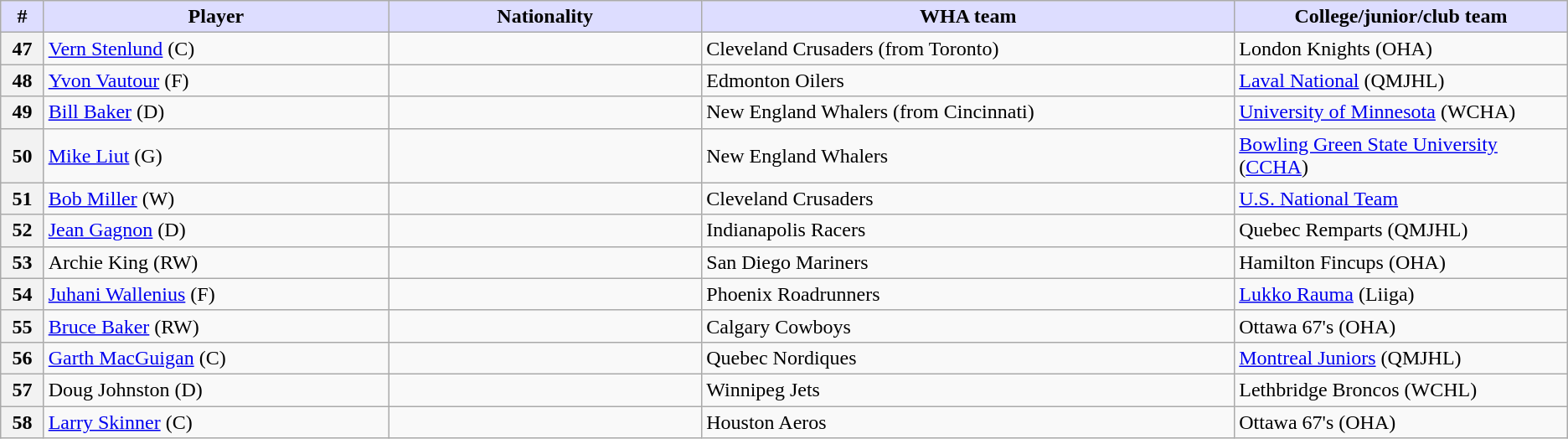<table class="wikitable">
<tr>
<th style="background:#ddf; width:2.75%;">#</th>
<th style="background:#ddf; width:22.0%;">Player</th>
<th style="background:#ddf; width:20.0%;">Nationality</th>
<th style="background:#ddf; width:34.0%;">WHA team</th>
<th style="background:#ddf; width:100.0%;">College/junior/club team</th>
</tr>
<tr>
<th>47</th>
<td><a href='#'>Vern Stenlund</a> (C)</td>
<td></td>
<td>Cleveland Crusaders (from Toronto)</td>
<td>London Knights (OHA)</td>
</tr>
<tr>
<th>48</th>
<td><a href='#'>Yvon Vautour</a> (F)</td>
<td></td>
<td>Edmonton Oilers</td>
<td><a href='#'>Laval National</a> (QMJHL)</td>
</tr>
<tr>
<th>49</th>
<td><a href='#'>Bill Baker</a> (D)</td>
<td></td>
<td>New England Whalers (from Cincinnati)</td>
<td><a href='#'>University of Minnesota</a> (WCHA)</td>
</tr>
<tr>
<th>50</th>
<td><a href='#'>Mike Liut</a> (G)</td>
<td></td>
<td>New England Whalers</td>
<td><a href='#'>Bowling Green State University</a> (<a href='#'>CCHA</a>)</td>
</tr>
<tr>
<th>51</th>
<td><a href='#'>Bob Miller</a> (W)</td>
<td></td>
<td>Cleveland Crusaders</td>
<td><a href='#'>U.S. National Team</a></td>
</tr>
<tr>
<th>52</th>
<td><a href='#'>Jean Gagnon</a> (D)</td>
<td></td>
<td>Indianapolis Racers</td>
<td>Quebec Remparts (QMJHL)</td>
</tr>
<tr>
<th>53</th>
<td>Archie King (RW)</td>
<td></td>
<td>San Diego Mariners</td>
<td>Hamilton Fincups (OHA)</td>
</tr>
<tr>
<th>54</th>
<td><a href='#'>Juhani Wallenius</a> (F)</td>
<td></td>
<td>Phoenix Roadrunners</td>
<td><a href='#'>Lukko Rauma</a> (Liiga)</td>
</tr>
<tr>
<th>55</th>
<td><a href='#'>Bruce Baker</a> (RW)</td>
<td></td>
<td>Calgary Cowboys</td>
<td>Ottawa 67's (OHA)</td>
</tr>
<tr>
<th>56</th>
<td><a href='#'>Garth MacGuigan</a> (C)</td>
<td></td>
<td>Quebec Nordiques</td>
<td><a href='#'>Montreal Juniors</a> (QMJHL)</td>
</tr>
<tr>
<th>57</th>
<td>Doug Johnston (D)</td>
<td></td>
<td>Winnipeg Jets</td>
<td>Lethbridge Broncos (WCHL)</td>
</tr>
<tr>
<th>58</th>
<td><a href='#'>Larry Skinner</a> (C)</td>
<td></td>
<td>Houston Aeros</td>
<td>Ottawa 67's (OHA)</td>
</tr>
</table>
